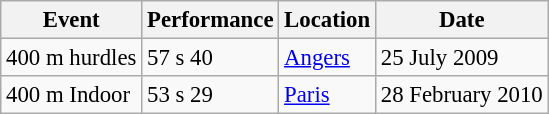<table class="wikitable" style="border-collapse: collapse; font-size: 95%;">
<tr>
<th scope=col>Event</th>
<th scope=col>Performance</th>
<th scope=col>Location</th>
<th scope=col>Date</th>
</tr>
<tr>
<td>400 m hurdles</td>
<td>57 s 40</td>
<td><a href='#'>Angers</a></td>
<td>25 July 2009</td>
</tr>
<tr>
<td>400 m Indoor</td>
<td>53 s 29</td>
<td><a href='#'>Paris</a></td>
<td>28 February 2010</td>
</tr>
</table>
